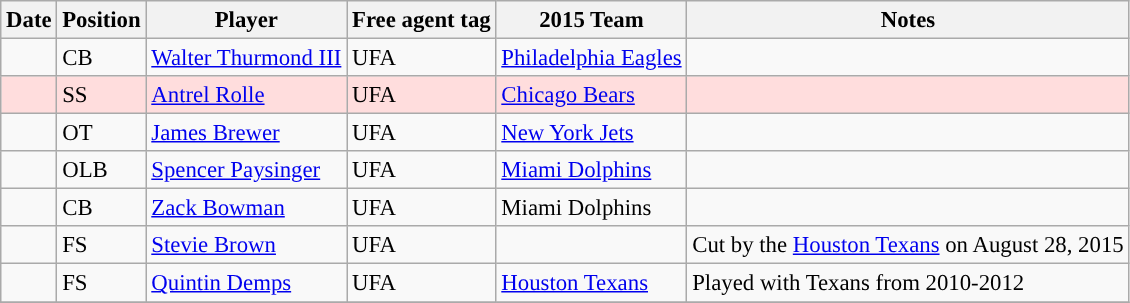<table class="wikitable sortable" style="font-size: 95%;">
<tr>
<th>Date</th>
<th>Position</th>
<th>Player</th>
<th>Free agent tag</th>
<th>2015 Team</th>
<th>Notes</th>
</tr>
<tr>
<td></td>
<td>CB</td>
<td><a href='#'>Walter Thurmond III</a></td>
<td>UFA</td>
<td><a href='#'>Philadelphia Eagles</a></td>
<td></td>
</tr>
<tr style="background:#fdd;">
<td></td>
<td>SS</td>
<td><a href='#'>Antrel Rolle</a></td>
<td>UFA</td>
<td><a href='#'>Chicago Bears</a></td>
<td></td>
</tr>
<tr>
<td></td>
<td>OT</td>
<td><a href='#'>James Brewer</a></td>
<td>UFA</td>
<td><a href='#'>New York Jets</a></td>
<td></td>
</tr>
<tr>
<td></td>
<td>OLB</td>
<td><a href='#'>Spencer Paysinger</a></td>
<td>UFA</td>
<td><a href='#'>Miami Dolphins</a></td>
<td></td>
</tr>
<tr>
<td></td>
<td>CB</td>
<td><a href='#'>Zack Bowman</a></td>
<td>UFA</td>
<td>Miami Dolphins</td>
<td></td>
</tr>
<tr>
<td></td>
<td>FS</td>
<td><a href='#'>Stevie Brown</a></td>
<td>UFA</td>
<td></td>
<td>Cut by the <a href='#'>Houston Texans</a> on August 28, 2015</td>
</tr>
<tr>
<td></td>
<td>FS</td>
<td><a href='#'>Quintin Demps</a></td>
<td>UFA</td>
<td><a href='#'>Houston Texans</a></td>
<td>Played with Texans from 2010-2012</td>
</tr>
<tr>
</tr>
</table>
